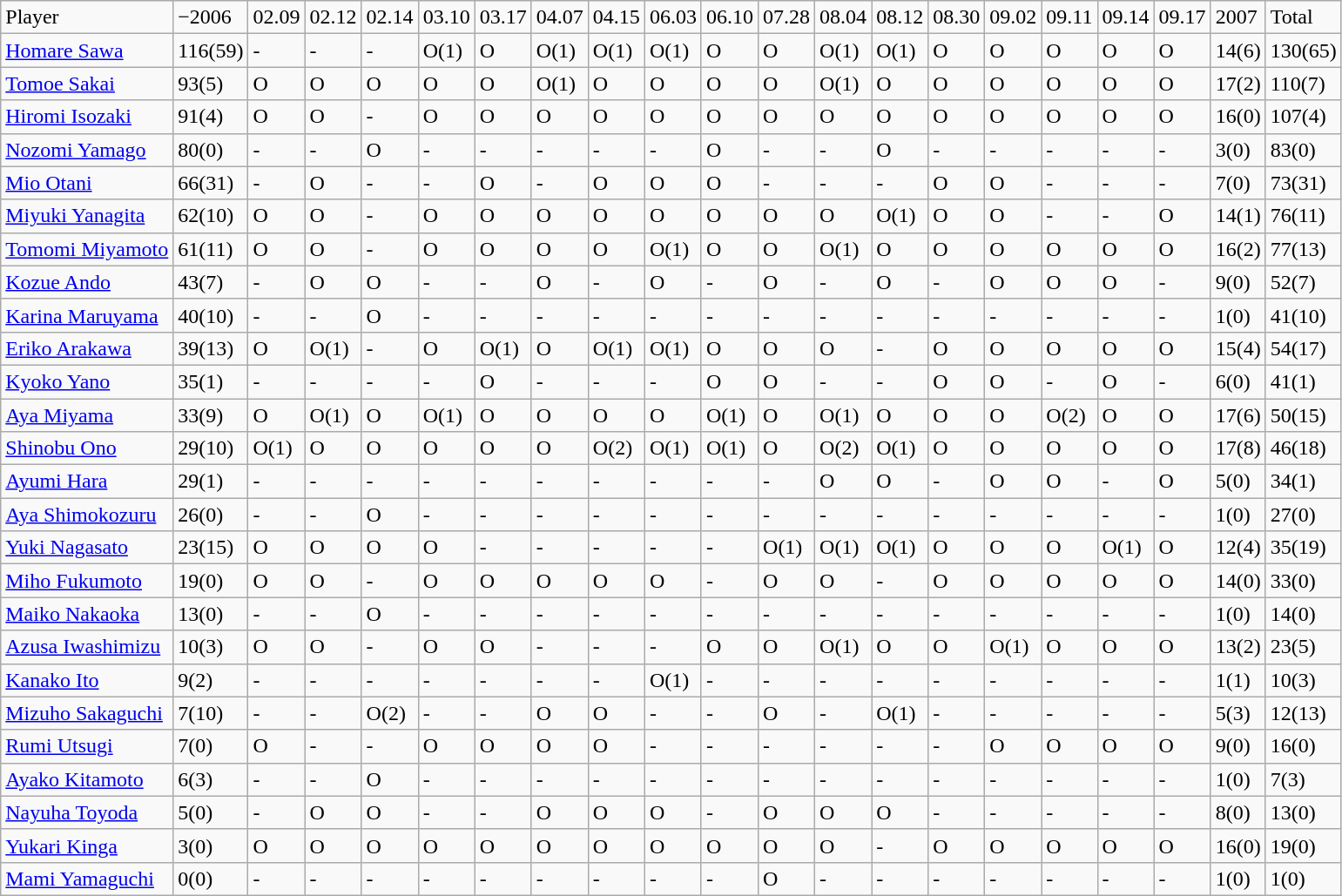<table class="wikitable" style="text-align:left;">
<tr>
<td>Player</td>
<td>−2006</td>
<td>02.09</td>
<td>02.12</td>
<td>02.14</td>
<td>03.10</td>
<td>03.17</td>
<td>04.07</td>
<td>04.15</td>
<td>06.03</td>
<td>06.10</td>
<td>07.28</td>
<td>08.04</td>
<td>08.12</td>
<td>08.30</td>
<td>09.02</td>
<td>09.11</td>
<td>09.14</td>
<td>09.17</td>
<td>2007</td>
<td>Total</td>
</tr>
<tr>
<td><a href='#'>Homare Sawa</a></td>
<td>116(59)</td>
<td>-</td>
<td>-</td>
<td>-</td>
<td>O(1)</td>
<td>O</td>
<td>O(1)</td>
<td>O(1)</td>
<td>O(1)</td>
<td>O</td>
<td>O</td>
<td>O(1)</td>
<td>O(1)</td>
<td>O</td>
<td>O</td>
<td>O</td>
<td>O</td>
<td>O</td>
<td>14(6)</td>
<td>130(65)</td>
</tr>
<tr>
<td><a href='#'>Tomoe Sakai</a></td>
<td>93(5)</td>
<td>O</td>
<td>O</td>
<td>O</td>
<td>O</td>
<td>O</td>
<td>O(1)</td>
<td>O</td>
<td>O</td>
<td>O</td>
<td>O</td>
<td>O(1)</td>
<td>O</td>
<td>O</td>
<td>O</td>
<td>O</td>
<td>O</td>
<td>O</td>
<td>17(2)</td>
<td>110(7)</td>
</tr>
<tr>
<td><a href='#'>Hiromi Isozaki</a></td>
<td>91(4)</td>
<td>O</td>
<td>O</td>
<td>-</td>
<td>O</td>
<td>O</td>
<td>O</td>
<td>O</td>
<td>O</td>
<td>O</td>
<td>O</td>
<td>O</td>
<td>O</td>
<td>O</td>
<td>O</td>
<td>O</td>
<td>O</td>
<td>O</td>
<td>16(0)</td>
<td>107(4)</td>
</tr>
<tr>
<td><a href='#'>Nozomi Yamago</a></td>
<td>80(0)</td>
<td>-</td>
<td>-</td>
<td>O</td>
<td>-</td>
<td>-</td>
<td>-</td>
<td>-</td>
<td>-</td>
<td>O</td>
<td>-</td>
<td>-</td>
<td>O</td>
<td>-</td>
<td>-</td>
<td>-</td>
<td>-</td>
<td>-</td>
<td>3(0)</td>
<td>83(0)</td>
</tr>
<tr>
<td><a href='#'>Mio Otani</a></td>
<td>66(31)</td>
<td>-</td>
<td>O</td>
<td>-</td>
<td>-</td>
<td>O</td>
<td>-</td>
<td>O</td>
<td>O</td>
<td>O</td>
<td>-</td>
<td>-</td>
<td>-</td>
<td>O</td>
<td>O</td>
<td>-</td>
<td>-</td>
<td>-</td>
<td>7(0)</td>
<td>73(31)</td>
</tr>
<tr>
<td><a href='#'>Miyuki Yanagita</a></td>
<td>62(10)</td>
<td>O</td>
<td>O</td>
<td>-</td>
<td>O</td>
<td>O</td>
<td>O</td>
<td>O</td>
<td>O</td>
<td>O</td>
<td>O</td>
<td>O</td>
<td>O(1)</td>
<td>O</td>
<td>O</td>
<td>-</td>
<td>-</td>
<td>O</td>
<td>14(1)</td>
<td>76(11)</td>
</tr>
<tr>
<td><a href='#'>Tomomi Miyamoto</a></td>
<td>61(11)</td>
<td>O</td>
<td>O</td>
<td>-</td>
<td>O</td>
<td>O</td>
<td>O</td>
<td>O</td>
<td>O(1)</td>
<td>O</td>
<td>O</td>
<td>O(1)</td>
<td>O</td>
<td>O</td>
<td>O</td>
<td>O</td>
<td>O</td>
<td>O</td>
<td>16(2)</td>
<td>77(13)</td>
</tr>
<tr>
<td><a href='#'>Kozue Ando</a></td>
<td>43(7)</td>
<td>-</td>
<td>O</td>
<td>O</td>
<td>-</td>
<td>-</td>
<td>O</td>
<td>-</td>
<td>O</td>
<td>-</td>
<td>O</td>
<td>-</td>
<td>O</td>
<td>-</td>
<td>O</td>
<td>O</td>
<td>O</td>
<td>-</td>
<td>9(0)</td>
<td>52(7)</td>
</tr>
<tr>
<td><a href='#'>Karina Maruyama</a></td>
<td>40(10)</td>
<td>-</td>
<td>-</td>
<td>O</td>
<td>-</td>
<td>-</td>
<td>-</td>
<td>-</td>
<td>-</td>
<td>-</td>
<td>-</td>
<td>-</td>
<td>-</td>
<td>-</td>
<td>-</td>
<td>-</td>
<td>-</td>
<td>-</td>
<td>1(0)</td>
<td>41(10)</td>
</tr>
<tr>
<td><a href='#'>Eriko Arakawa</a></td>
<td>39(13)</td>
<td>O</td>
<td>O(1)</td>
<td>-</td>
<td>O</td>
<td>O(1)</td>
<td>O</td>
<td>O(1)</td>
<td>O(1)</td>
<td>O</td>
<td>O</td>
<td>O</td>
<td>-</td>
<td>O</td>
<td>O</td>
<td>O</td>
<td>O</td>
<td>O</td>
<td>15(4)</td>
<td>54(17)</td>
</tr>
<tr>
<td><a href='#'>Kyoko Yano</a></td>
<td>35(1)</td>
<td>-</td>
<td>-</td>
<td>-</td>
<td>-</td>
<td>O</td>
<td>-</td>
<td>-</td>
<td>-</td>
<td>O</td>
<td>O</td>
<td>-</td>
<td>-</td>
<td>O</td>
<td>O</td>
<td>-</td>
<td>O</td>
<td>-</td>
<td>6(0)</td>
<td>41(1)</td>
</tr>
<tr>
<td><a href='#'>Aya Miyama</a></td>
<td>33(9)</td>
<td>O</td>
<td>O(1)</td>
<td>O</td>
<td>O(1)</td>
<td>O</td>
<td>O</td>
<td>O</td>
<td>O</td>
<td>O(1)</td>
<td>O</td>
<td>O(1)</td>
<td>O</td>
<td>O</td>
<td>O</td>
<td>O(2)</td>
<td>O</td>
<td>O</td>
<td>17(6)</td>
<td>50(15)</td>
</tr>
<tr>
<td><a href='#'>Shinobu Ono</a></td>
<td>29(10)</td>
<td>O(1)</td>
<td>O</td>
<td>O</td>
<td>O</td>
<td>O</td>
<td>O</td>
<td>O(2)</td>
<td>O(1)</td>
<td>O(1)</td>
<td>O</td>
<td>O(2)</td>
<td>O(1)</td>
<td>O</td>
<td>O</td>
<td>O</td>
<td>O</td>
<td>O</td>
<td>17(8)</td>
<td>46(18)</td>
</tr>
<tr>
<td><a href='#'>Ayumi Hara</a></td>
<td>29(1)</td>
<td>-</td>
<td>-</td>
<td>-</td>
<td>-</td>
<td>-</td>
<td>-</td>
<td>-</td>
<td>-</td>
<td>-</td>
<td>-</td>
<td>O</td>
<td>O</td>
<td>-</td>
<td>O</td>
<td>O</td>
<td>-</td>
<td>O</td>
<td>5(0)</td>
<td>34(1)</td>
</tr>
<tr>
<td><a href='#'>Aya Shimokozuru</a></td>
<td>26(0)</td>
<td>-</td>
<td>-</td>
<td>O</td>
<td>-</td>
<td>-</td>
<td>-</td>
<td>-</td>
<td>-</td>
<td>-</td>
<td>-</td>
<td>-</td>
<td>-</td>
<td>-</td>
<td>-</td>
<td>-</td>
<td>-</td>
<td>-</td>
<td>1(0)</td>
<td>27(0)</td>
</tr>
<tr>
<td><a href='#'>Yuki Nagasato</a></td>
<td>23(15)</td>
<td>O</td>
<td>O</td>
<td>O</td>
<td>O</td>
<td>-</td>
<td>-</td>
<td>-</td>
<td>-</td>
<td>-</td>
<td>O(1)</td>
<td>O(1)</td>
<td>O(1)</td>
<td>O</td>
<td>O</td>
<td>O</td>
<td>O(1)</td>
<td>O</td>
<td>12(4)</td>
<td>35(19)</td>
</tr>
<tr>
<td><a href='#'>Miho Fukumoto</a></td>
<td>19(0)</td>
<td>O</td>
<td>O</td>
<td>-</td>
<td>O</td>
<td>O</td>
<td>O</td>
<td>O</td>
<td>O</td>
<td>-</td>
<td>O</td>
<td>O</td>
<td>-</td>
<td>O</td>
<td>O</td>
<td>O</td>
<td>O</td>
<td>O</td>
<td>14(0)</td>
<td>33(0)</td>
</tr>
<tr>
<td><a href='#'>Maiko Nakaoka</a></td>
<td>13(0)</td>
<td>-</td>
<td>-</td>
<td>O</td>
<td>-</td>
<td>-</td>
<td>-</td>
<td>-</td>
<td>-</td>
<td>-</td>
<td>-</td>
<td>-</td>
<td>-</td>
<td>-</td>
<td>-</td>
<td>-</td>
<td>-</td>
<td>-</td>
<td>1(0)</td>
<td>14(0)</td>
</tr>
<tr>
<td><a href='#'>Azusa Iwashimizu</a></td>
<td>10(3)</td>
<td>O</td>
<td>O</td>
<td>-</td>
<td>O</td>
<td>O</td>
<td>-</td>
<td>-</td>
<td>-</td>
<td>O</td>
<td>O</td>
<td>O(1)</td>
<td>O</td>
<td>O</td>
<td>O(1)</td>
<td>O</td>
<td>O</td>
<td>O</td>
<td>13(2)</td>
<td>23(5)</td>
</tr>
<tr>
<td><a href='#'>Kanako Ito</a></td>
<td>9(2)</td>
<td>-</td>
<td>-</td>
<td>-</td>
<td>-</td>
<td>-</td>
<td>-</td>
<td>-</td>
<td>O(1)</td>
<td>-</td>
<td>-</td>
<td>-</td>
<td>-</td>
<td>-</td>
<td>-</td>
<td>-</td>
<td>-</td>
<td>-</td>
<td>1(1)</td>
<td>10(3)</td>
</tr>
<tr>
<td><a href='#'>Mizuho Sakaguchi</a></td>
<td>7(10)</td>
<td>-</td>
<td>-</td>
<td>O(2)</td>
<td>-</td>
<td>-</td>
<td>O</td>
<td>O</td>
<td>-</td>
<td>-</td>
<td>O</td>
<td>-</td>
<td>O(1)</td>
<td>-</td>
<td>-</td>
<td>-</td>
<td>-</td>
<td>-</td>
<td>5(3)</td>
<td>12(13)</td>
</tr>
<tr>
<td><a href='#'>Rumi Utsugi</a></td>
<td>7(0)</td>
<td>O</td>
<td>-</td>
<td>-</td>
<td>O</td>
<td>O</td>
<td>O</td>
<td>O</td>
<td>-</td>
<td>-</td>
<td>-</td>
<td>-</td>
<td>-</td>
<td>-</td>
<td>O</td>
<td>O</td>
<td>O</td>
<td>O</td>
<td>9(0)</td>
<td>16(0)</td>
</tr>
<tr>
<td><a href='#'>Ayako Kitamoto</a></td>
<td>6(3)</td>
<td>-</td>
<td>-</td>
<td>O</td>
<td>-</td>
<td>-</td>
<td>-</td>
<td>-</td>
<td>-</td>
<td>-</td>
<td>-</td>
<td>-</td>
<td>-</td>
<td>-</td>
<td>-</td>
<td>-</td>
<td>-</td>
<td>-</td>
<td>1(0)</td>
<td>7(3)</td>
</tr>
<tr>
<td><a href='#'>Nayuha Toyoda</a></td>
<td>5(0)</td>
<td>-</td>
<td>O</td>
<td>O</td>
<td>-</td>
<td>-</td>
<td>O</td>
<td>O</td>
<td>O</td>
<td>-</td>
<td>O</td>
<td>O</td>
<td>O</td>
<td>-</td>
<td>-</td>
<td>-</td>
<td>-</td>
<td>-</td>
<td>8(0)</td>
<td>13(0)</td>
</tr>
<tr>
<td><a href='#'>Yukari Kinga</a></td>
<td>3(0)</td>
<td>O</td>
<td>O</td>
<td>O</td>
<td>O</td>
<td>O</td>
<td>O</td>
<td>O</td>
<td>O</td>
<td>O</td>
<td>O</td>
<td>O</td>
<td>-</td>
<td>O</td>
<td>O</td>
<td>O</td>
<td>O</td>
<td>O</td>
<td>16(0)</td>
<td>19(0)</td>
</tr>
<tr>
<td><a href='#'>Mami Yamaguchi</a></td>
<td>0(0)</td>
<td>-</td>
<td>-</td>
<td>-</td>
<td>-</td>
<td>-</td>
<td>-</td>
<td>-</td>
<td>-</td>
<td>-</td>
<td>O</td>
<td>-</td>
<td>-</td>
<td>-</td>
<td>-</td>
<td>-</td>
<td>-</td>
<td>-</td>
<td>1(0)</td>
<td>1(0)</td>
</tr>
</table>
